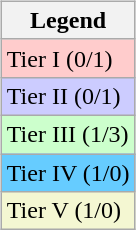<table width=43%>
<tr>
<td valign=top width=33% align=left><br><table class="wikitable sortable mw-collapsible mw-collapsed">
<tr>
<th>Legend</th>
</tr>
<tr>
<td style="background:#ffcccc;">Tier I (0/1)</td>
</tr>
<tr>
<td style="background:#ccccff;">Tier II (0/1)</td>
</tr>
<tr>
<td style="background:#ccffcc;">Tier III (1/3)</td>
</tr>
<tr>
<td style="background:#66ccff;">Tier IV  (1/0)</td>
</tr>
<tr>
<td style="background:#f4f7d2;">Tier V (1/0)</td>
</tr>
</table>
</td>
</tr>
</table>
